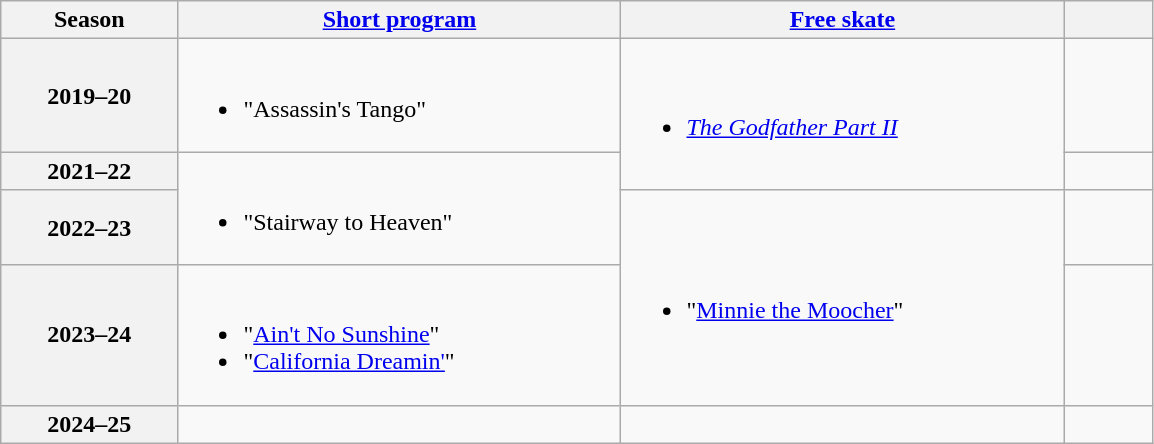<table class="wikitable unsortable" style="text-align:left">
<tr>
<th scope="col" style="text-align:center; width:10%">Season</th>
<th scope="col" style="text-align:center; width:25%"><a href='#'>Short program</a></th>
<th scope="col" style="text-align:center; width:25%"><a href='#'>Free skate</a></th>
<th scope="col" style="text-align:center; width:5%"></th>
</tr>
<tr>
<th scope="row">2019–20</th>
<td><br><ul><li>"Assassin's Tango"<br></li></ul></td>
<td rowspan="2"><br><ul><li><em><a href='#'>The Godfather Part II</a></em><br></li></ul></td>
<td></td>
</tr>
<tr>
<th scope="row">2021–22</th>
<td rowspan="2"><br><ul><li>"Stairway to Heaven"<br></li></ul></td>
<td></td>
</tr>
<tr>
<th scope="row">2022–23</th>
<td rowspan="2"><br><ul><li>"<a href='#'>Minnie the Moocher</a>"<br></li></ul></td>
<td></td>
</tr>
<tr>
<th scope="row">2023–24</th>
<td><br><ul><li>"<a href='#'>Ain't No Sunshine</a>"<br></li><li>"<a href='#'>California Dreamin'</a>"<br></li></ul></td>
<td></td>
</tr>
<tr>
<th scope="row">2024–25</th>
<td></td>
<td></td>
<td></td>
</tr>
</table>
